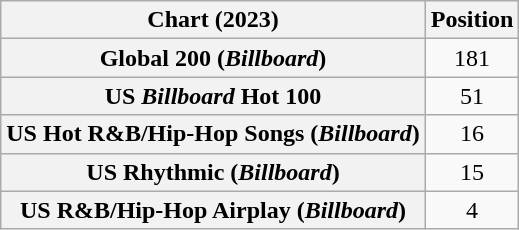<table class="wikitable sortable plainrowheaders" style="text-align:center">
<tr>
<th scope="col">Chart (2023)</th>
<th scope="col">Position</th>
</tr>
<tr>
<th scope="row">Global 200 (<em>Billboard</em>)</th>
<td>181</td>
</tr>
<tr>
<th scope="row">US <em>Billboard</em> Hot 100</th>
<td>51</td>
</tr>
<tr>
<th scope="row">US Hot R&B/Hip-Hop Songs (<em>Billboard</em>)</th>
<td>16</td>
</tr>
<tr>
<th scope="row">US Rhythmic (<em>Billboard</em>)</th>
<td>15</td>
</tr>
<tr>
<th scope="row">US R&B/Hip-Hop Airplay (<em>Billboard</em>)</th>
<td>4</td>
</tr>
</table>
